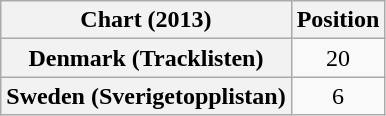<table class="wikitable sortable plainrowheaders" style="text-align:center">
<tr>
<th scope="col">Chart (2013)</th>
<th scope="col">Position</th>
</tr>
<tr>
<th scope="row">Denmark (Tracklisten)</th>
<td>20</td>
</tr>
<tr>
<th scope="row">Sweden (Sverigetopplistan)</th>
<td>6</td>
</tr>
</table>
